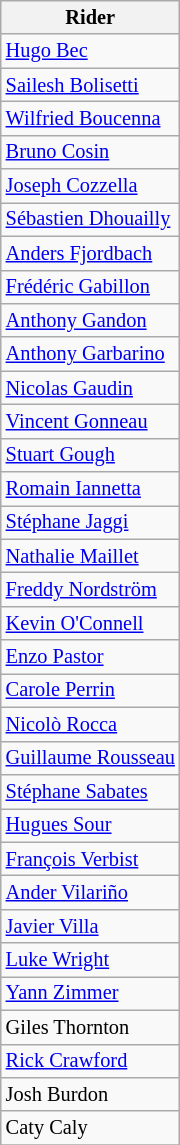<table class="wikitable" style="font-size: 85%;">
<tr>
<th>Rider</th>
</tr>
<tr>
<td> <a href='#'>Hugo Bec</a></td>
</tr>
<tr>
<td> <a href='#'>Sailesh Bolisetti</a></td>
</tr>
<tr>
<td> <a href='#'>Wilfried Boucenna</a></td>
</tr>
<tr>
<td> <a href='#'>Bruno Cosin</a></td>
</tr>
<tr>
<td> <a href='#'>Joseph Cozzella</a></td>
</tr>
<tr>
<td> <a href='#'>Sébastien Dhouailly</a></td>
</tr>
<tr>
<td> <a href='#'>Anders Fjordbach</a></td>
</tr>
<tr>
<td> <a href='#'>Frédéric Gabillon</a></td>
</tr>
<tr>
<td> <a href='#'>Anthony Gandon</a></td>
</tr>
<tr>
<td> <a href='#'>Anthony Garbarino</a></td>
</tr>
<tr>
<td> <a href='#'>Nicolas Gaudin</a></td>
</tr>
<tr>
<td> <a href='#'>Vincent Gonneau</a></td>
</tr>
<tr>
<td> <a href='#'>Stuart Gough</a></td>
</tr>
<tr>
<td> <a href='#'>Romain Iannetta</a></td>
</tr>
<tr>
<td> <a href='#'>Stéphane Jaggi</a></td>
</tr>
<tr>
<td> <a href='#'>Nathalie Maillet</a></td>
</tr>
<tr>
<td> <a href='#'>Freddy Nordström</a></td>
</tr>
<tr>
<td> <a href='#'>Kevin O'Connell</a></td>
</tr>
<tr>
<td> <a href='#'>Enzo Pastor</a></td>
</tr>
<tr>
<td> <a href='#'>Carole Perrin</a></td>
</tr>
<tr>
<td> <a href='#'>Nicolò Rocca</a></td>
</tr>
<tr>
<td> <a href='#'>Guillaume Rousseau</a></td>
</tr>
<tr>
<td> <a href='#'>Stéphane Sabates</a></td>
</tr>
<tr>
<td> <a href='#'>Hugues Sour</a></td>
</tr>
<tr>
<td> <a href='#'>François Verbist</a></td>
</tr>
<tr>
<td> <a href='#'>Ander Vilariño</a></td>
</tr>
<tr>
<td> <a href='#'>Javier Villa</a></td>
</tr>
<tr>
<td> <a href='#'>Luke Wright</a></td>
</tr>
<tr>
<td> <a href='#'>Yann Zimmer</a></td>
</tr>
<tr>
<td> Giles Thornton</td>
</tr>
<tr>
<td> <a href='#'>Rick Crawford</a></td>
</tr>
<tr>
<td> Josh Burdon</td>
</tr>
<tr>
<td> Caty Caly</td>
</tr>
<tr>
</tr>
</table>
